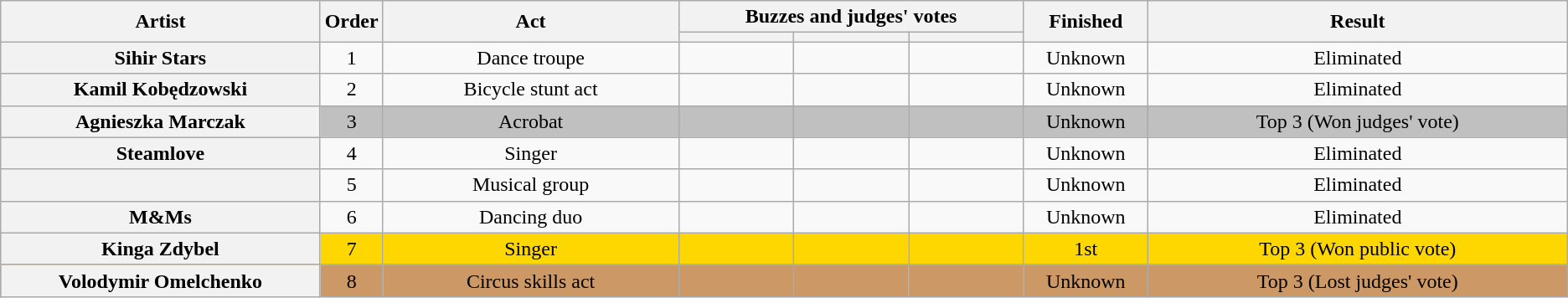<table class="wikitable plainrowheaders sortable" style="text-align:center;">
<tr>
<th scope="col" rowspan=2 class="unsortable" style="width:17em;">Artist</th>
<th scope="col" rowspan=2 style="width:1em;">Order</th>
<th scope="col" rowspan=2 class="unsortable" style="width:16em;">Act</th>
<th scope="col" colspan=3 class="unsortable" style="width:18em;">Buzzes and judges' votes</th>
<th scope="col" rowspan=2 style="width:6em;">Finished</th>
<th scope="col" rowspan=2 style="width:23em;">Result</th>
</tr>
<tr>
<th scope="col" style="width:6em;"></th>
<th scope="col" style="width:6em;"></th>
<th scope="col" style="width:6em;"></th>
</tr>
<tr>
<th scope="row">Sihir Stars</th>
<td>1</td>
<td>Dance troupe</td>
<td></td>
<td></td>
<td></td>
<td>Unknown</td>
<td>Eliminated</td>
</tr>
<tr>
<th scope="row">Kamil Kobędzowski</th>
<td>2</td>
<td>Bicycle stunt act</td>
<td></td>
<td></td>
<td></td>
<td>Unknown</td>
<td>Eliminated</td>
</tr>
<tr style="background:silver;">
<th scope="row">Agnieszka Marczak</th>
<td>3</td>
<td>Acrobat</td>
<td></td>
<td></td>
<td></td>
<td>Unknown</td>
<td>Top 3 (Won judges' vote)</td>
</tr>
<tr>
<th scope="row">Steamlove</th>
<td>4</td>
<td>Singer</td>
<td></td>
<td></td>
<td></td>
<td>Unknown</td>
<td>Eliminated</td>
</tr>
<tr>
<th scope="row"></th>
<td>5</td>
<td>Musical group</td>
<td></td>
<td></td>
<td></td>
<td>Unknown</td>
<td>Eliminated</td>
</tr>
<tr>
<th scope="row">M&Ms</th>
<td>6</td>
<td>Dancing duo</td>
<td></td>
<td></td>
<td></td>
<td>Unknown</td>
<td>Eliminated</td>
</tr>
<tr style="background:gold;">
<th scope="row">Kinga Zdybel</th>
<td>7</td>
<td>Singer</td>
<td></td>
<td></td>
<td></td>
<td>1st</td>
<td>Top 3 (Won public vote)</td>
</tr>
<tr style="background:#c96;">
<th scope="row">Volodymir Omelchenko</th>
<td>8</td>
<td>Circus skills act</td>
<td></td>
<td></td>
<td></td>
<td>Unknown</td>
<td>Top 3 (Lost judges' vote)</td>
</tr>
</table>
